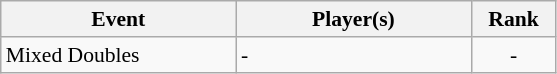<table class=wikitable style="font-size:90%">
<tr>
<th width=150>Event</th>
<th width=150>Player(s)</th>
<th width=50>Rank</th>
</tr>
<tr>
<td>Mixed Doubles</td>
<td>-</td>
<td align="center">-</td>
</tr>
</table>
